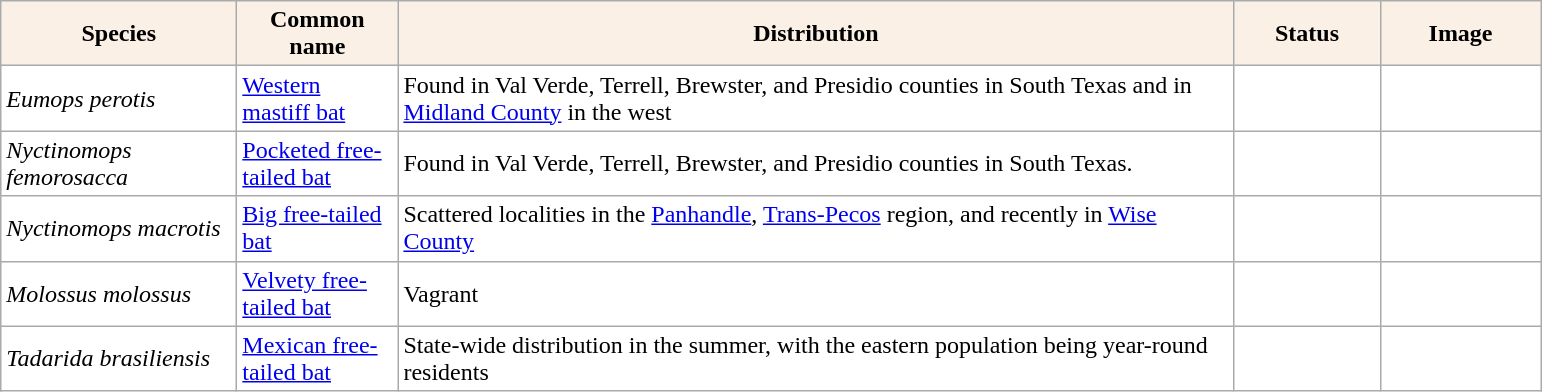<table class="sortable wikitable plainrowheaders" border="0" style="background:#ffffff" align="top" class="sortable wikitable">
<tr ->
<th scope="col" style="background-color:Linen; color:Black" width=150 px>Species</th>
<th scope="col" style="background-color:Linen; color:Black" width=100 px>Common name</th>
<th scope="col" style="background:Linen; color:Black" width=550 px>Distribution</th>
<th scope="col" style="background-color:Linen; color:Black" width=90 px>Status</th>
<th scope="col" style="background:Linen; color:Black" width=100 px>Image</th>
</tr>
<tr>
<td !scope="row" style="background:#ffffff"><em>Eumops perotis</em></td>
<td><a href='#'>Western mastiff bat</a></td>
<td>Found in Val Verde, Terrell, Brewster, and Presidio counties in South Texas and in <a href='#'>Midland County</a> in the west</td>
<td></td>
<td></td>
</tr>
<tr>
<td !scope="row" style="background:#ffffff"><em>Nyctinomops femorosacca</em></td>
<td><a href='#'>Pocketed free-tailed bat</a></td>
<td>Found in Val Verde, Terrell, Brewster, and Presidio counties in South Texas.</td>
<td></td>
<td></td>
</tr>
<tr>
<td !scope="row" style="background:#ffffff"><em>Nyctinomops macrotis</em></td>
<td><a href='#'>Big free-tailed bat</a></td>
<td>Scattered localities in the <a href='#'>Panhandle</a>, <a href='#'>Trans-Pecos</a> region, and recently in <a href='#'>Wise County</a></td>
<td></td>
<td></td>
</tr>
<tr>
<td !scope="row" style="background:#ffffff"><em>Molossus molossus</em></td>
<td><a href='#'>Velvety free-tailed bat</a></td>
<td>Vagrant</td>
<td></td>
<td></td>
</tr>
<tr>
<td !scope="row" style="background:#ffffff"><em>Tadarida brasiliensis</em></td>
<td><a href='#'>Mexican free-tailed bat</a></td>
<td>State-wide distribution in the summer, with the eastern population being year-round residents</td>
<td></td>
<td></td>
</tr>
</table>
